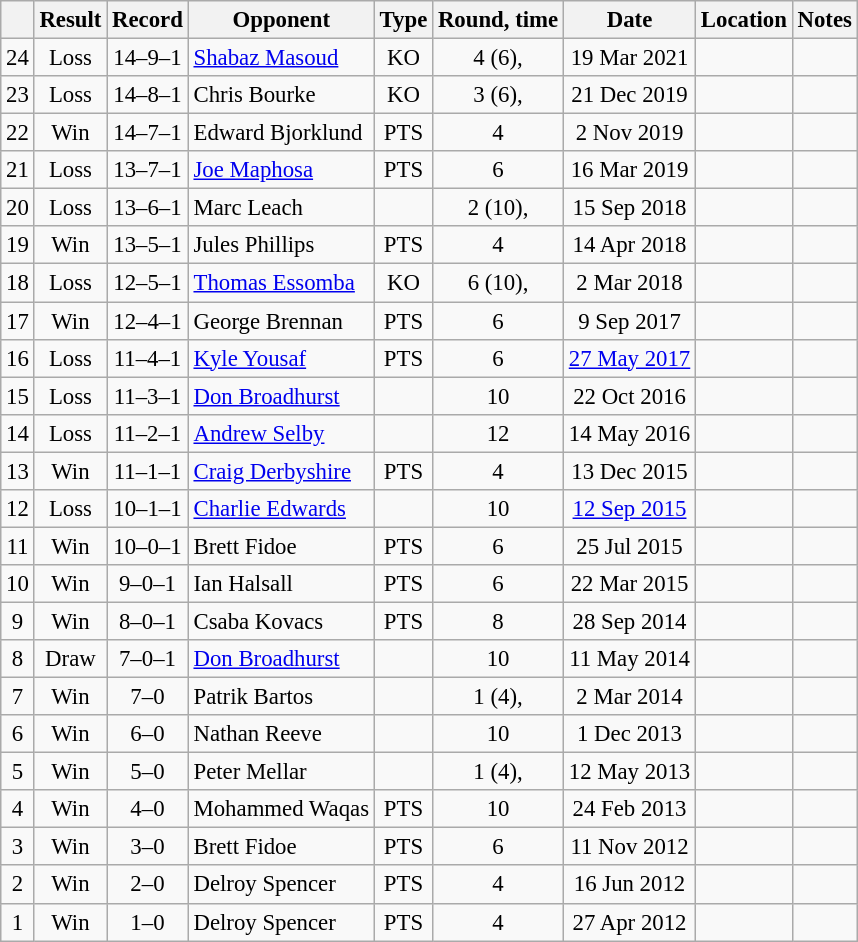<table class="wikitable" style="text-align:center; font-size:95%">
<tr>
<th></th>
<th>Result</th>
<th>Record</th>
<th>Opponent</th>
<th>Type</th>
<th>Round, time</th>
<th>Date</th>
<th>Location</th>
<th>Notes</th>
</tr>
<tr>
<td>24</td>
<td>Loss</td>
<td>14–9–1</td>
<td style="text-align:left;"> <a href='#'>Shabaz Masoud</a></td>
<td>KO</td>
<td>4 (6), </td>
<td>19 Mar 2021</td>
<td style="text-align:left;"> </td>
<td></td>
</tr>
<tr>
<td>23</td>
<td>Loss</td>
<td>14–8–1</td>
<td style="text-align:left;"> Chris Bourke</td>
<td>KO</td>
<td>3 (6), </td>
<td>21 Dec 2019</td>
<td style="text-align:left;"> </td>
<td></td>
</tr>
<tr>
<td>22</td>
<td>Win</td>
<td>14–7–1</td>
<td style="text-align:left;"> 	Edward Bjorklund</td>
<td>PTS</td>
<td>4</td>
<td>2 Nov 2019</td>
<td style="text-align:left;"> </td>
</tr>
<tr>
<td>21</td>
<td>Loss</td>
<td>13–7–1</td>
<td style="text-align:left;"> <a href='#'>Joe Maphosa</a></td>
<td>PTS</td>
<td>6</td>
<td>16 Mar 2019</td>
<td style="text-align:left;"> </td>
<td></td>
</tr>
<tr>
<td>20</td>
<td>Loss</td>
<td>13–6–1</td>
<td style="text-align:left;"> Marc Leach</td>
<td></td>
<td>2 (10), </td>
<td>15 Sep 2018</td>
<td style="text-align:left;"> </td>
<td></td>
</tr>
<tr>
<td>19</td>
<td>Win</td>
<td>13–5–1</td>
<td style="text-align:left;"> Jules Phillips</td>
<td>PTS</td>
<td>4</td>
<td>14 Apr 2018</td>
<td style="text-align:left;"> </td>
<td></td>
</tr>
<tr>
<td>18</td>
<td>Loss</td>
<td>12–5–1</td>
<td style="text-align:left;"> <a href='#'>Thomas Essomba</a></td>
<td>KO</td>
<td>6 (10), </td>
<td>2 Mar 2018</td>
<td style="text-align:left;"> </td>
<td style="text-align:left;"></td>
</tr>
<tr>
<td>17</td>
<td>Win</td>
<td>12–4–1</td>
<td style="text-align:left;"> George Brennan</td>
<td>PTS</td>
<td>6</td>
<td>9 Sep 2017</td>
<td style="text-align:left;"> </td>
<td></td>
</tr>
<tr>
<td>16</td>
<td>Loss</td>
<td>11–4–1</td>
<td style="text-align:left;"> <a href='#'>Kyle Yousaf</a></td>
<td>PTS</td>
<td>6</td>
<td><a href='#'>27 May 2017</a></td>
<td style="text-align:left;"> </td>
<td></td>
</tr>
<tr>
<td>15</td>
<td>Loss</td>
<td>11–3–1</td>
<td style="text-align:left;"> <a href='#'>Don Broadhurst</a></td>
<td></td>
<td>10</td>
<td>22 Oct 2016</td>
<td style="text-align:left;"> </td>
<td style="text-align:left;"></td>
</tr>
<tr>
<td>14</td>
<td>Loss</td>
<td>11–2–1</td>
<td style="text-align:left;"> <a href='#'>Andrew Selby</a></td>
<td></td>
<td>12</td>
<td>14 May 2016</td>
<td style="text-align:left;"> </td>
<td style="text-align:left;"></td>
</tr>
<tr>
<td>13</td>
<td>Win</td>
<td>11–1–1</td>
<td style="text-align:left;"> <a href='#'>Craig Derbyshire</a></td>
<td>PTS</td>
<td>4</td>
<td>13 Dec 2015</td>
<td style="text-align:left;"> </td>
<td></td>
</tr>
<tr>
<td>12</td>
<td>Loss</td>
<td>10–1–1</td>
<td style="text-align:left;"> <a href='#'>Charlie Edwards</a></td>
<td></td>
<td>10</td>
<td><a href='#'>12 Sep 2015</a></td>
<td style="text-align:left;"> </td>
<td style="text-align:left;"></td>
</tr>
<tr>
<td>11</td>
<td>Win</td>
<td>10–0–1</td>
<td style="text-align:left;"> Brett Fidoe</td>
<td>PTS</td>
<td>6</td>
<td>25 Jul 2015</td>
<td style="text-align:left;"> </td>
<td></td>
</tr>
<tr>
<td>10</td>
<td>Win</td>
<td>9–0–1</td>
<td style="text-align:left;"> Ian Halsall</td>
<td>PTS</td>
<td>6</td>
<td>22 Mar 2015</td>
<td style="text-align:left;"> </td>
<td></td>
</tr>
<tr>
<td>9</td>
<td>Win</td>
<td>8–0–1</td>
<td style="text-align:left;"> Csaba Kovacs</td>
<td>PTS</td>
<td>8</td>
<td>28 Sep 2014</td>
<td style="text-align:left;"> </td>
<td></td>
</tr>
<tr>
<td>8</td>
<td>Draw</td>
<td>7–0–1</td>
<td style="text-align:left;"> <a href='#'>Don Broadhurst</a></td>
<td></td>
<td>10</td>
<td>11 May 2014</td>
<td style="text-align:left;"> </td>
<td style="text-align:left;"></td>
</tr>
<tr>
<td>7</td>
<td>Win</td>
<td>7–0</td>
<td style="text-align:left;"> Patrik Bartos</td>
<td></td>
<td>1 (4), </td>
<td>2 Mar 2014</td>
<td style="text-align:left;"> </td>
<td></td>
</tr>
<tr>
<td>6</td>
<td>Win</td>
<td>6–0</td>
<td style="text-align:left;"> Nathan Reeve</td>
<td></td>
<td>10</td>
<td>1 Dec 2013</td>
<td style="text-align:left;"> </td>
<td style="text-align:left;"></td>
</tr>
<tr>
<td>5</td>
<td>Win</td>
<td>5–0</td>
<td style="text-align:left;"> Peter Mellar</td>
<td></td>
<td>1 (4), </td>
<td>12 May 2013</td>
<td style="text-align:left;"> </td>
<td></td>
</tr>
<tr>
<td>4</td>
<td>Win</td>
<td>4–0</td>
<td style="text-align:left;"> Mohammed Waqas</td>
<td>PTS</td>
<td>10</td>
<td>24 Feb 2013</td>
<td style="text-align:left;"> </td>
<td style="text-align:left;"></td>
</tr>
<tr>
<td>3</td>
<td>Win</td>
<td>3–0</td>
<td style="text-align:left;"> Brett Fidoe</td>
<td>PTS</td>
<td>6</td>
<td>11 Nov 2012</td>
<td style="text-align:left;"> </td>
<td></td>
</tr>
<tr>
<td>2</td>
<td>Win</td>
<td>2–0</td>
<td style="text-align:left;"> Delroy Spencer</td>
<td>PTS</td>
<td>4</td>
<td>16 Jun 2012</td>
<td style="text-align:left;"> </td>
<td></td>
</tr>
<tr>
<td>1</td>
<td>Win</td>
<td>1–0</td>
<td style="text-align:left;"> Delroy Spencer</td>
<td>PTS</td>
<td>4</td>
<td>27 Apr 2012</td>
<td style="text-align:left;"> </td>
<td></td>
</tr>
</table>
